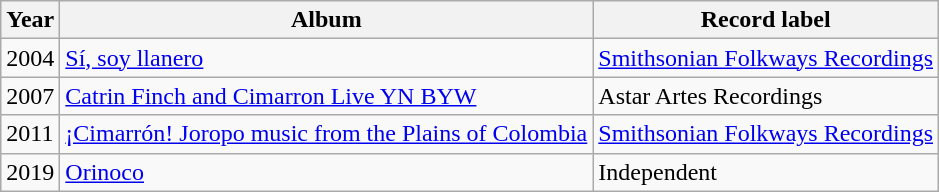<table class="wikitable">
<tr>
<th>Year</th>
<th>Album</th>
<th>Record label</th>
</tr>
<tr>
<td>2004</td>
<td><a href='#'>Sí, soy llanero</a></td>
<td><a href='#'>Smithsonian Folkways Recordings</a></td>
</tr>
<tr>
<td>2007</td>
<td><a href='#'>Catrin Finch and Cimarron Live YN BYW</a></td>
<td>Astar Artes Recordings</td>
</tr>
<tr>
<td>2011</td>
<td><a href='#'>¡Cimarrón! Joropo music from the Plains of Colombia</a></td>
<td><a href='#'>Smithsonian Folkways Recordings</a></td>
</tr>
<tr>
<td>2019</td>
<td><a href='#'>Orinoco</a></td>
<td>Independent</td>
</tr>
</table>
